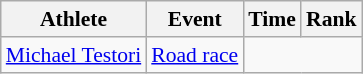<table class=wikitable style="font-size:90%;">
<tr>
<th>Athlete</th>
<th>Event</th>
<th>Time</th>
<th>Rank</th>
</tr>
<tr align=center>
<td align=left><a href='#'>Michael Testori</a></td>
<td align=left><a href='#'>Road race</a></td>
<td colspan=2></td>
</tr>
</table>
